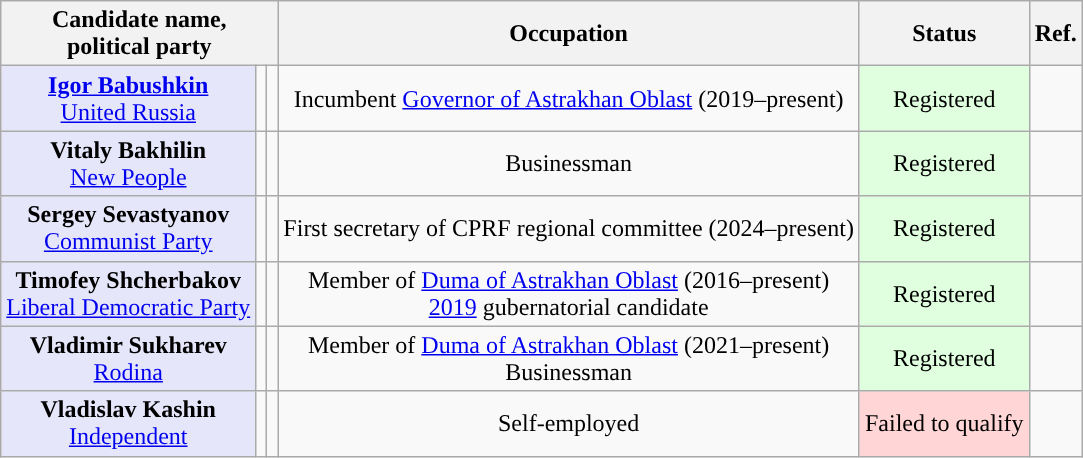<table class="wikitable" style="text-align:center;">
<tr>
<th colspan="3">Candidate name,<br>political party</th>
<th>Occupation</th>
<th>Status</th>
<th>Ref.</th>
</tr>
<tr>
<td style="background:lavender;"><strong><a href='#'>Igor Babushkin</a></strong><br><a href='#'>United Russia</a></td>
<td style="background-color:"></td>
<td></td>
<td>Incumbent <a href='#'>Governor of Astrakhan Oblast</a> (2019–present)</td>
<td bgcolor="#DFFFDF">Registered</td>
<td></td>
</tr>
<tr>
<td style="background:lavender;"><strong>Vitaly Bakhilin</strong><br><a href='#'>New People</a></td>
<td style="background-color:"></td>
<td></td>
<td>Businessman</td>
<td bgcolor="#DFFFDF">Registered</td>
<td></td>
</tr>
<tr>
<td style="background:lavender;"><strong>Sergey Sevastyanov</strong><br><a href='#'>Communist Party</a></td>
<td style="background-color:"></td>
<td></td>
<td>First secretary of CPRF regional committee (2024–present)</td>
<td bgcolor="#DFFFDF">Registered</td>
<td></td>
</tr>
<tr>
<td style="background:lavender;"><strong>Timofey Shcherbakov</strong><br><a href='#'>Liberal Democratic Party</a></td>
<td style="background-color:"></td>
<td></td>
<td>Member of <a href='#'>Duma of Astrakhan Oblast</a> (2016–present)<br><a href='#'>2019</a> gubernatorial candidate</td>
<td bgcolor="#DFFFDF">Registered</td>
<td></td>
</tr>
<tr>
<td style="background:lavender;"><strong>Vladimir Sukharev</strong><br><a href='#'>Rodina</a></td>
<td style="background-color:"></td>
<td></td>
<td>Member of <a href='#'>Duma of Astrakhan Oblast</a> (2021–present)<br>Businessman</td>
<td bgcolor="#DFFFDF">Registered</td>
<td></td>
</tr>
<tr>
<td style="background:lavender;"><strong>Vladislav Kashin</strong><br><a href='#'>Independent</a></td>
<td style="background-color:"></td>
<td></td>
<td>Self-employed</td>
<td align=center bgcolor="#FFD5D5">Failed to qualify</td>
<td></td>
</tr>
</table>
